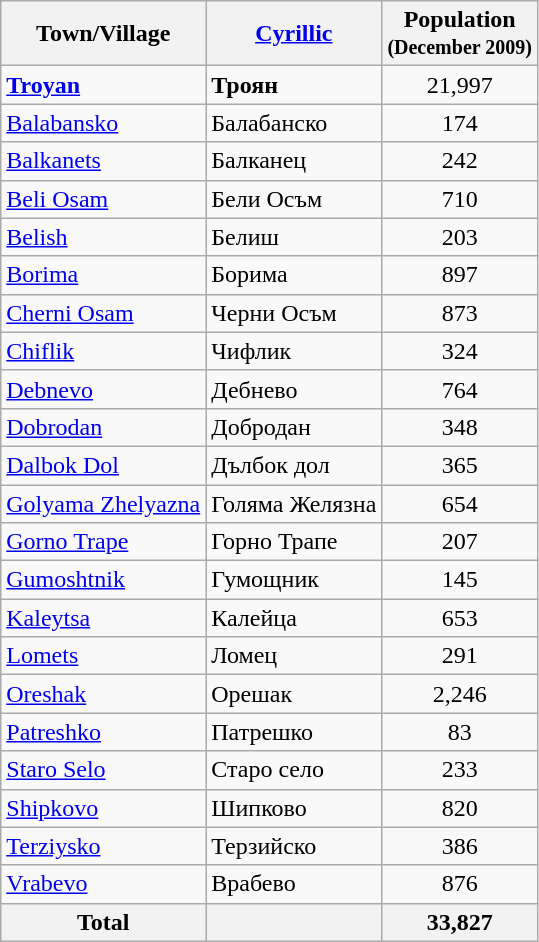<table class="wikitable sortable">
<tr>
<th>Town/Village</th>
<th><a href='#'>Cyrillic</a></th>
<th>Population<br><small>(December 2009)</small></th>
</tr>
<tr>
<td><strong><a href='#'>Troyan</a></strong></td>
<td><strong>Троян</strong></td>
<td align="center">21,997</td>
</tr>
<tr>
<td><a href='#'>Balabansko</a></td>
<td>Балабанско</td>
<td align="center">174</td>
</tr>
<tr>
<td><a href='#'>Balkanets</a></td>
<td>Балканец</td>
<td align="center">242</td>
</tr>
<tr>
<td><a href='#'>Beli Osam</a></td>
<td>Бели Осъм</td>
<td align="center">710</td>
</tr>
<tr>
<td><a href='#'>Belish</a></td>
<td>Белиш</td>
<td align="center">203</td>
</tr>
<tr>
<td><a href='#'>Borima</a></td>
<td>Борима</td>
<td align="center">897</td>
</tr>
<tr>
<td><a href='#'>Cherni Osam</a></td>
<td>Черни Осъм</td>
<td align="center">873</td>
</tr>
<tr>
<td><a href='#'>Chiflik</a></td>
<td>Чифлик</td>
<td align="center">324</td>
</tr>
<tr>
<td><a href='#'>Debnevo</a></td>
<td>Дебнево</td>
<td align="center">764</td>
</tr>
<tr>
<td><a href='#'>Dobrodan</a></td>
<td>Добродан</td>
<td align="center">348</td>
</tr>
<tr>
<td><a href='#'>Dalbok Dol</a></td>
<td>Дълбок дол</td>
<td align="center">365</td>
</tr>
<tr>
<td><a href='#'>Golyama Zhelyazna</a></td>
<td>Голяма Желязна</td>
<td align="center">654</td>
</tr>
<tr>
<td><a href='#'>Gorno Trape</a></td>
<td>Горно Трапе</td>
<td align="center">207</td>
</tr>
<tr>
<td><a href='#'>Gumoshtnik</a></td>
<td>Гумощник</td>
<td align="center">145</td>
</tr>
<tr>
<td><a href='#'>Kaleytsa</a></td>
<td>Калейца</td>
<td align="center">653</td>
</tr>
<tr>
<td><a href='#'>Lomets</a></td>
<td>Ломец</td>
<td align="center">291</td>
</tr>
<tr>
<td><a href='#'>Oreshak</a></td>
<td>Орешак</td>
<td align="center">2,246</td>
</tr>
<tr>
<td><a href='#'>Patreshko</a></td>
<td>Патрешко</td>
<td align="center">83</td>
</tr>
<tr>
<td><a href='#'>Staro Selo</a></td>
<td>Старо село</td>
<td align="center">233</td>
</tr>
<tr>
<td><a href='#'>Shipkovo</a></td>
<td>Шипково</td>
<td align="center">820</td>
</tr>
<tr>
<td><a href='#'>Terziysko</a></td>
<td>Терзийско</td>
<td align="center">386</td>
</tr>
<tr>
<td><a href='#'>Vrabevo</a></td>
<td>Врабево</td>
<td align="center">876</td>
</tr>
<tr>
<th>Total</th>
<th></th>
<th align="center">33,827</th>
</tr>
</table>
